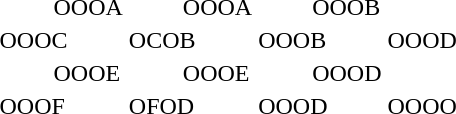<table style="margin-left:3em">
<tr>
<td style="width:2em"></td>
<td colspan="2">OOOA</td>
<td style="width:2em"></td>
<td colspan="2">OOOA</td>
<td style="width:2em"></td>
<td colspan="2">OOOB</td>
<td></td>
</tr>
<tr>
<td colspan="2">OOOC</td>
<td style="width:2em"></td>
<td colspan="2">OCOB</td>
<td style="width:2em"></td>
<td colspan="2">OOOB</td>
<td style="width:2em"></td>
<td colspan="2">OOOD</td>
</tr>
<tr>
<td></td>
<td colspan="2">OOOE</td>
<td></td>
<td colspan="2">OOOE</td>
<td></td>
<td colspan="2">OOOD</td>
<td></td>
</tr>
<tr>
<td colspan="2">OOOF</td>
<td></td>
<td colspan="2">OFOD</td>
<td></td>
<td colspan="2">OOOD</td>
<td></td>
<td colspan="2">OOOO</td>
</tr>
</table>
